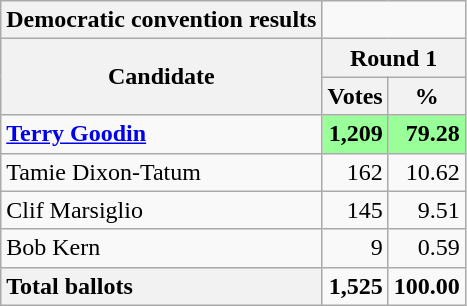<table class="wikitable">
<tr>
<th>Democratic convention results</th>
</tr>
<tr>
<th rowspan=2>Candidate</th>
<th colspan=4>Round 1</th>
</tr>
<tr>
<th>Votes</th>
<th>%</th>
</tr>
<tr>
<td><strong><a href='#'>Terry Goodin</a></strong></td>
<td style="text-align:right; background: #99FF99"><strong>1,209</strong></td>
<td style="text-align:right; background: #99FF99"><strong>79.28</strong></td>
</tr>
<tr>
<td>Tamie Dixon-Tatum</td>
<td style="text-align:right;">162</td>
<td style="text-align:right;">10.62</td>
</tr>
<tr>
<td>Clif Marsiglio</td>
<td style="text-align:right;">145</td>
<td style="text-align:right;">9.51</td>
</tr>
<tr>
<td>Bob Kern</td>
<td style="text-align:right;">9</td>
<td style="text-align:right;">0.59</td>
</tr>
<tr>
<th style="text-align:left;">Total ballots</th>
<td style="text-align:right;"><strong>1,525</strong></td>
<td style="text-align:right;"><strong>100.00</strong></td>
</tr>
</table>
